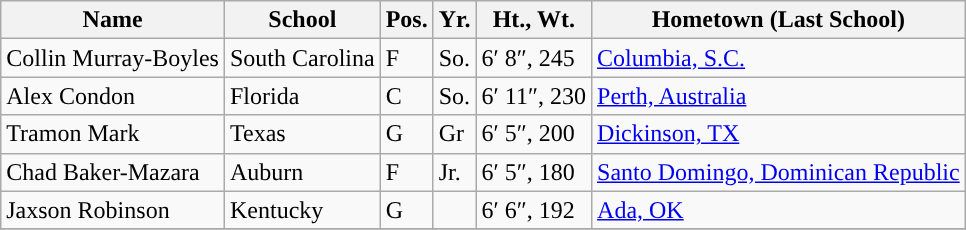<table class="wikitable">
<tr>
<th>Name</th>
<th>School</th>
<th>Pos.</th>
<th>Yr.</th>
<th>Ht., Wt.</th>
<th>Hometown (Last School)</th>
</tr>
<tr>
<td>Collin Murray-Boyles</td>
<td>South Carolina</td>
<td>F</td>
<td>So.</td>
<td>6′ 8″, 245</td>
<td><a href='#'>Columbia, S.C.</a></td>
</tr>
<tr>
<td>Alex Condon</td>
<td>Florida</td>
<td>C</td>
<td>So.</td>
<td>6′ 11″, 230</td>
<td><a href='#'>Perth, Australia</a></td>
</tr>
<tr>
<td>Tramon Mark</td>
<td>Texas</td>
<td>G</td>
<td>Gr</td>
<td>6′ 5″, 200</td>
<td><a href='#'>Dickinson, TX</a></td>
</tr>
<tr>
<td>Chad Baker-Mazara</td>
<td>Auburn</td>
<td>F</td>
<td>Jr.</td>
<td>6′ 5″, 180</td>
<td><a href='#'>Santo Domingo, Dominican Republic</a></td>
</tr>
<tr>
<td>Jaxson Robinson</td>
<td>Kentucky</td>
<td>G</td>
<td></td>
<td>6′ 6″, 192</td>
<td><a href='#'>Ada, OK</a></td>
</tr>
<tr>
</tr>
</table>
